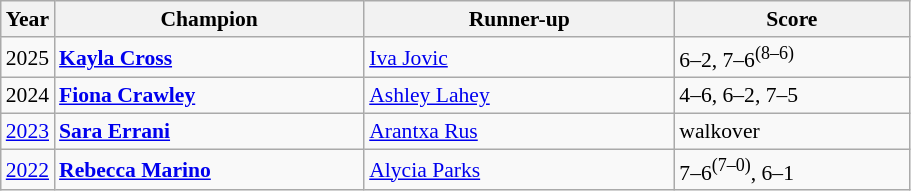<table class="wikitable" style="font-size:90%">
<tr>
<th>Year</th>
<th width="200">Champion</th>
<th width="200">Runner-up</th>
<th width="150">Score</th>
</tr>
<tr>
<td>2025</td>
<td><strong> <a href='#'>Kayla Cross</a></strong></td>
<td> <a href='#'>Iva Jovic</a></td>
<td>6–2, 7–6<sup>(8–6)</sup></td>
</tr>
<tr>
<td>2024</td>
<td> <strong><a href='#'>Fiona Crawley</a></strong></td>
<td> <a href='#'>Ashley Lahey</a></td>
<td>4–6, 6–2, 7–5</td>
</tr>
<tr>
<td><a href='#'>2023</a></td>
<td> <strong><a href='#'>Sara Errani</a></strong></td>
<td> <a href='#'>Arantxa Rus</a></td>
<td>walkover</td>
</tr>
<tr>
<td><a href='#'>2022</a></td>
<td> <strong><a href='#'>Rebecca Marino</a></strong></td>
<td> <a href='#'>Alycia Parks</a></td>
<td>7–6<sup>(7–0)</sup>, 6–1</td>
</tr>
</table>
